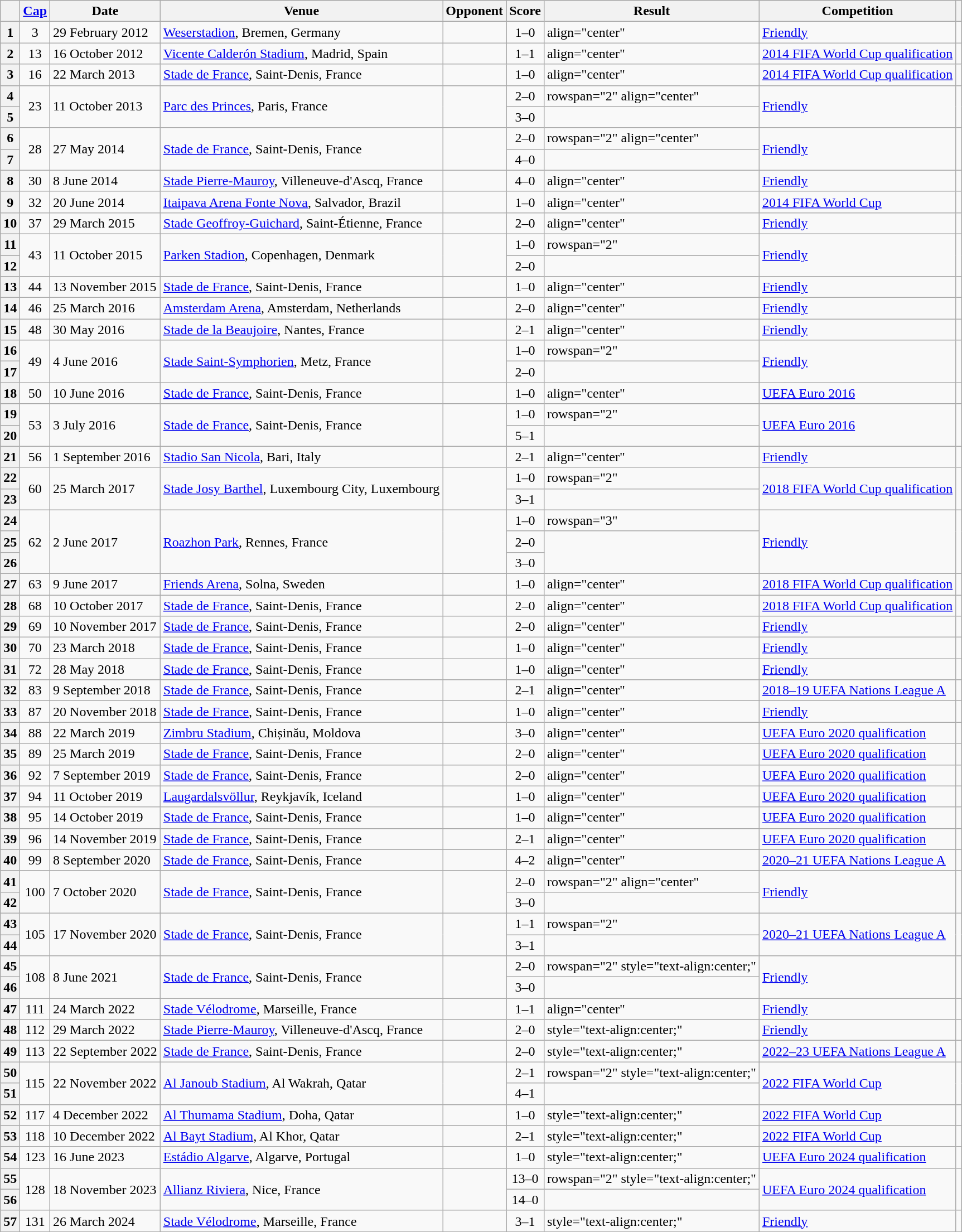<table class="wikitable sortable">
<tr>
<th scope="col"></th>
<th scope="col"><a href='#'>Cap</a></th>
<th scope="col">Date</th>
<th scope="col">Venue</th>
<th scope="col">Opponent</th>
<th scope="col">Score</th>
<th scope="col">Result</th>
<th scope="col">Competition</th>
<th scope="col" class="unsortable"></th>
</tr>
<tr>
<th scope="row" style="text-align:center">1</th>
<td align="center">3</td>
<td>29 February 2012</td>
<td><a href='#'>Weserstadion</a>, Bremen, Germany</td>
<td></td>
<td align="center">1–0</td>
<td>align="center" </td>
<td><a href='#'>Friendly</a></td>
<td align="center"></td>
</tr>
<tr>
<th scope="row" style="text-align:center">2</th>
<td align="center">13</td>
<td>16 October 2012</td>
<td><a href='#'>Vicente Calderón Stadium</a>, Madrid, Spain</td>
<td></td>
<td align="center">1–1</td>
<td>align="center" </td>
<td><a href='#'>2014 FIFA World Cup qualification</a></td>
<td align="center"></td>
</tr>
<tr>
<th scope="row" style="text-align:center">3</th>
<td align="center">16</td>
<td>22 March 2013</td>
<td><a href='#'>Stade de France</a>, Saint-Denis, France</td>
<td></td>
<td align="center">1–0</td>
<td>align="center" </td>
<td><a href='#'>2014 FIFA World Cup qualification</a></td>
<td align="center"></td>
</tr>
<tr>
<th scope="row" style="text-align:center">4</th>
<td rowspan="2" align="center">23</td>
<td rowspan="2">11 October 2013</td>
<td rowspan="2"><a href='#'>Parc des Princes</a>, Paris, France</td>
<td rowspan="2"></td>
<td align="center">2–0</td>
<td>rowspan="2" align="center" </td>
<td rowspan="2"><a href='#'>Friendly</a></td>
<td rowspan="2" align="center"></td>
</tr>
<tr>
<th scope="row" style="text-align:center">5</th>
<td align="center">3–0</td>
</tr>
<tr>
<th scope="row" style="text-align:center">6</th>
<td rowspan="2" align="center">28</td>
<td rowspan="2">27 May 2014</td>
<td rowspan="2"><a href='#'>Stade de France</a>, Saint-Denis, France</td>
<td rowspan="2"></td>
<td align="center">2–0</td>
<td>rowspan="2" align="center" </td>
<td rowspan="2"><a href='#'>Friendly</a></td>
<td rowspan="2" align="center"></td>
</tr>
<tr>
<th scope="row" style="text-align:center">7</th>
<td align="center">4–0</td>
</tr>
<tr>
<th scope="row" style="text-align:center">8</th>
<td align="center">30</td>
<td>8 June 2014</td>
<td><a href='#'>Stade Pierre-Mauroy</a>, Villeneuve-d'Ascq, France</td>
<td></td>
<td align="center">4–0</td>
<td>align="center" </td>
<td><a href='#'>Friendly</a></td>
<td align="center"></td>
</tr>
<tr>
<th scope="row" style="text-align:center">9</th>
<td align="center">32</td>
<td>20 June 2014</td>
<td><a href='#'>Itaipava Arena Fonte Nova</a>, Salvador, Brazil</td>
<td></td>
<td align="center">1–0</td>
<td>align="center" </td>
<td><a href='#'>2014 FIFA World Cup</a></td>
<td align="center"></td>
</tr>
<tr>
<th scope="row" style="text-align:center">10</th>
<td align="center">37</td>
<td>29 March 2015</td>
<td><a href='#'>Stade Geoffroy-Guichard</a>, Saint-Étienne, France</td>
<td></td>
<td align="center">2–0</td>
<td>align="center" </td>
<td><a href='#'>Friendly</a></td>
<td align="center"></td>
</tr>
<tr>
<th scope="row" style="text-align:center">11</th>
<td rowspan="2" align="center">43</td>
<td rowspan="2">11 October 2015</td>
<td rowspan="2"><a href='#'>Parken Stadion</a>, Copenhagen, Denmark</td>
<td rowspan="2"></td>
<td align="center">1–0</td>
<td>rowspan="2" </td>
<td rowspan="2"><a href='#'>Friendly</a></td>
<td rowspan="2" align="center"></td>
</tr>
<tr>
<th scope="row" style="text-align:center">12</th>
<td align="center">2–0</td>
</tr>
<tr>
<th scope="row" style="text-align:center">13</th>
<td align="center">44</td>
<td>13 November 2015</td>
<td><a href='#'>Stade de France</a>, Saint-Denis, France</td>
<td></td>
<td align="center">1–0</td>
<td>align="center" </td>
<td><a href='#'>Friendly</a></td>
<td align="center"></td>
</tr>
<tr>
<th scope="row" style="text-align:center">14</th>
<td align="center">46</td>
<td>25 March 2016</td>
<td><a href='#'>Amsterdam Arena</a>, Amsterdam, Netherlands</td>
<td></td>
<td align="center">2–0</td>
<td>align="center" </td>
<td><a href='#'>Friendly</a></td>
<td align="center"></td>
</tr>
<tr>
<th scope="row" style="text-align:center">15</th>
<td align="center">48</td>
<td>30 May 2016</td>
<td><a href='#'>Stade de la Beaujoire</a>, Nantes, France</td>
<td></td>
<td align="center">2–1</td>
<td>align="center" </td>
<td><a href='#'>Friendly</a></td>
<td align="center"></td>
</tr>
<tr>
<th scope="row" style="text-align:center">16</th>
<td rowspan="2" align="center">49</td>
<td rowspan="2">4 June 2016</td>
<td rowspan="2"><a href='#'>Stade Saint-Symphorien</a>, Metz, France</td>
<td rowspan="2"></td>
<td align="center">1–0</td>
<td>rowspan="2" </td>
<td rowspan="2"><a href='#'>Friendly</a></td>
<td rowspan="2" align="center"></td>
</tr>
<tr>
<th scope="row" style="text-align:center">17</th>
<td align="center">2–0</td>
</tr>
<tr>
<th scope="row" style="text-align:center">18</th>
<td align="center">50</td>
<td>10 June 2016</td>
<td><a href='#'>Stade de France</a>, Saint-Denis, France</td>
<td></td>
<td align="center">1–0</td>
<td>align="center" </td>
<td><a href='#'>UEFA Euro 2016</a></td>
<td align="center"></td>
</tr>
<tr>
<th scope="row" style="text-align:center">19</th>
<td rowspan="2" align="center">53</td>
<td rowspan="2">3 July 2016</td>
<td rowspan="2"><a href='#'>Stade de France</a>, Saint-Denis, France</td>
<td rowspan="2"></td>
<td align="center">1–0</td>
<td>rowspan="2" </td>
<td rowspan="2"><a href='#'>UEFA Euro 2016</a></td>
<td rowspan="2" align="center"></td>
</tr>
<tr>
<th scope="row" style="text-align:center">20</th>
<td align="center">5–1</td>
</tr>
<tr>
<th scope="row" style="text-align:center">21</th>
<td align="center">56</td>
<td>1 September 2016</td>
<td><a href='#'>Stadio San Nicola</a>, Bari, Italy</td>
<td></td>
<td align="center">2–1</td>
<td>align="center" </td>
<td><a href='#'>Friendly</a></td>
<td align="center"></td>
</tr>
<tr>
<th scope="row" style="text-align:center">22</th>
<td rowspan="2" align="center">60</td>
<td rowspan="2">25 March 2017</td>
<td rowspan="2"><a href='#'>Stade Josy Barthel</a>, Luxembourg City, Luxembourg</td>
<td rowspan="2"></td>
<td align="center">1–0</td>
<td>rowspan="2" </td>
<td rowspan="2"><a href='#'>2018 FIFA World Cup qualification</a></td>
<td rowspan="2" align="center"></td>
</tr>
<tr>
<th scope="row" style="text-align:center">23</th>
<td align="center">3–1</td>
</tr>
<tr>
<th scope="row" style="text-align:center">24</th>
<td rowspan="3" align="center">62</td>
<td rowspan="3">2 June 2017</td>
<td rowspan="3"><a href='#'>Roazhon Park</a>, Rennes, France</td>
<td rowspan="3"></td>
<td align="center">1–0</td>
<td>rowspan="3" </td>
<td rowspan="3"><a href='#'>Friendly</a></td>
<td rowspan="3" align="center"></td>
</tr>
<tr>
<th scope="row" style="text-align:center">25</th>
<td align="center">2–0</td>
</tr>
<tr>
<th scope="row" style="text-align:center">26</th>
<td align="center">3–0</td>
</tr>
<tr>
<th scope="row" style="text-align:center">27</th>
<td align="center">63</td>
<td>9 June 2017</td>
<td><a href='#'>Friends Arena</a>, Solna, Sweden</td>
<td></td>
<td align="center">1–0</td>
<td>align="center" </td>
<td><a href='#'>2018 FIFA World Cup qualification</a></td>
<td align="center"></td>
</tr>
<tr>
<th scope="row" style="text-align:center">28</th>
<td align="center">68</td>
<td>10 October 2017</td>
<td><a href='#'>Stade de France</a>, Saint-Denis, France</td>
<td></td>
<td align="center">2–0</td>
<td>align="center" </td>
<td><a href='#'>2018 FIFA World Cup qualification</a></td>
<td align="center"></td>
</tr>
<tr>
<th scope="row" style="text-align:center">29</th>
<td align="center">69</td>
<td>10 November 2017</td>
<td><a href='#'>Stade de France</a>, Saint-Denis, France</td>
<td></td>
<td align="center">2–0</td>
<td>align="center" </td>
<td><a href='#'>Friendly</a></td>
<td align="center"></td>
</tr>
<tr>
<th scope="row" style="text-align:center">30</th>
<td align="center">70</td>
<td>23 March 2018</td>
<td><a href='#'>Stade de France</a>, Saint-Denis, France</td>
<td></td>
<td align="center">1–0</td>
<td>align="center" </td>
<td><a href='#'>Friendly</a></td>
<td align="center"></td>
</tr>
<tr>
<th scope="row" style="text-align:center">31</th>
<td align="center">72</td>
<td>28 May 2018</td>
<td><a href='#'>Stade de France</a>, Saint-Denis, France</td>
<td></td>
<td align="center">1–0</td>
<td>align="center" </td>
<td><a href='#'>Friendly</a></td>
<td align="center"></td>
</tr>
<tr>
<th scope="row" style="text-align:center">32</th>
<td align="center">83</td>
<td>9 September 2018</td>
<td><a href='#'>Stade de France</a>, Saint-Denis, France</td>
<td></td>
<td align="center">2–1</td>
<td>align="center" </td>
<td><a href='#'>2018–19 UEFA Nations League A</a></td>
<td align="center"></td>
</tr>
<tr>
<th scope="row" style="text-align:center">33</th>
<td align="center">87</td>
<td>20 November 2018</td>
<td><a href='#'>Stade de France</a>, Saint-Denis, France</td>
<td></td>
<td align="center">1–0</td>
<td>align="center" </td>
<td><a href='#'>Friendly</a></td>
<td align="center"></td>
</tr>
<tr>
<th scope="row" style="text-align:center">34</th>
<td align="center">88</td>
<td>22 March 2019</td>
<td><a href='#'>Zimbru Stadium</a>, Chișinău, Moldova</td>
<td></td>
<td align="center">3–0</td>
<td>align="center" </td>
<td><a href='#'>UEFA Euro 2020 qualification</a></td>
<td align="center"></td>
</tr>
<tr>
<th scope="row" style="text-align:center">35</th>
<td align="center">89</td>
<td>25 March 2019</td>
<td><a href='#'>Stade de France</a>, Saint-Denis, France</td>
<td></td>
<td align="center">2–0</td>
<td>align="center" </td>
<td><a href='#'>UEFA Euro 2020 qualification</a></td>
<td align="center"></td>
</tr>
<tr>
<th scope="row" style="text-align:center">36</th>
<td align="center">92</td>
<td>7 September 2019</td>
<td><a href='#'>Stade de France</a>, Saint-Denis, France</td>
<td></td>
<td align="center">2–0</td>
<td>align="center" </td>
<td><a href='#'>UEFA Euro 2020 qualification</a></td>
<td align="center"></td>
</tr>
<tr>
<th scope="row" style="text-align:center">37</th>
<td align="center">94</td>
<td>11 October 2019</td>
<td><a href='#'>Laugardalsvöllur</a>, Reykjavík, Iceland</td>
<td></td>
<td align="center">1–0</td>
<td>align="center" </td>
<td><a href='#'>UEFA Euro 2020 qualification</a></td>
<td align="center"></td>
</tr>
<tr>
<th scope="row" style="text-align:center">38</th>
<td align="center">95</td>
<td>14 October 2019</td>
<td><a href='#'>Stade de France</a>, Saint-Denis, France</td>
<td></td>
<td align="center">1–0</td>
<td>align="center" </td>
<td><a href='#'>UEFA Euro 2020 qualification</a></td>
<td align="center"></td>
</tr>
<tr>
<th scope="row" style="text-align:center">39</th>
<td align="center">96</td>
<td>14 November 2019</td>
<td><a href='#'>Stade de France</a>, Saint-Denis, France</td>
<td></td>
<td align="center">2–1</td>
<td>align="center" </td>
<td><a href='#'>UEFA Euro 2020 qualification</a></td>
<td align="center"></td>
</tr>
<tr>
<th scope="row" style="text-align:center">40</th>
<td align="center">99</td>
<td>8 September 2020</td>
<td><a href='#'>Stade de France</a>, Saint-Denis, France</td>
<td></td>
<td align="center">4–2</td>
<td>align="center" </td>
<td><a href='#'>2020–21 UEFA Nations League A</a></td>
<td align="center"></td>
</tr>
<tr>
<th scope="row" style="text-align:center">41</th>
<td rowspan="2" align="center">100</td>
<td rowspan="2">7 October 2020</td>
<td rowspan="2"><a href='#'>Stade de France</a>, Saint-Denis, France</td>
<td rowspan="2"></td>
<td align="center">2–0</td>
<td>rowspan="2" align="center" </td>
<td rowspan="2"><a href='#'>Friendly</a></td>
<td rowspan="2" align="center"></td>
</tr>
<tr>
<th scope="row" style="text-align:center">42</th>
<td align="center">3–0</td>
</tr>
<tr>
<th scope="row" style="text-align:center">43</th>
<td rowspan="2" align="center">105</td>
<td rowspan="2">17 November 2020</td>
<td rowspan="2"><a href='#'>Stade de France</a>, Saint-Denis, France</td>
<td rowspan="2"></td>
<td align="center">1–1</td>
<td>rowspan="2" </td>
<td rowspan="2"><a href='#'>2020–21 UEFA Nations League A</a></td>
<td rowspan="2" align="center"></td>
</tr>
<tr>
<th scope="row" style="text-align:center">44</th>
<td align="center">3–1</td>
</tr>
<tr>
<th scope="row" style="text-align:center">45</th>
<td rowspan="2" align="center">108</td>
<td rowspan="2">8 June 2021</td>
<td rowspan="2"><a href='#'>Stade de France</a>, Saint-Denis, France</td>
<td rowspan="2"></td>
<td align="center">2–0</td>
<td>rowspan="2" style="text-align:center;" </td>
<td rowspan="2"><a href='#'>Friendly</a></td>
<td rowspan="2" align="center"></td>
</tr>
<tr>
<th scope="row" style="text-align:center">46</th>
<td align="center">3–0</td>
</tr>
<tr>
<th scope="row" style="text-align:center">47</th>
<td align="center">111</td>
<td>24 March 2022</td>
<td><a href='#'>Stade Vélodrome</a>, Marseille, France</td>
<td></td>
<td align="center">1–1</td>
<td>align="center" </td>
<td><a href='#'>Friendly</a></td>
<td align="center"></td>
</tr>
<tr>
<th scope="row" style="text-align:center">48</th>
<td align="center">112</td>
<td>29 March 2022</td>
<td><a href='#'>Stade Pierre-Mauroy</a>, Villeneuve-d'Ascq, France</td>
<td></td>
<td style="text-align:center;">2–0</td>
<td>style="text-align:center;" </td>
<td><a href='#'>Friendly</a></td>
<td align="center"></td>
</tr>
<tr>
<th scope="row" style="text-align:center">49</th>
<td align="center">113</td>
<td>22 September 2022</td>
<td><a href='#'>Stade de France</a>, Saint-Denis, France</td>
<td></td>
<td style="text-align:center;">2–0</td>
<td>style="text-align:center;" </td>
<td><a href='#'>2022–23 UEFA Nations League A</a></td>
<td align="center"></td>
</tr>
<tr>
<th scope="row" style="text-align:center">50</th>
<td rowspan="2" align="center">115</td>
<td rowspan="2">22 November 2022</td>
<td rowspan="2"><a href='#'>Al Janoub Stadium</a>, Al Wakrah, Qatar</td>
<td rowspan="2"></td>
<td align="center">2–1</td>
<td>rowspan="2" style="text-align:center;" </td>
<td rowspan="2"><a href='#'>2022 FIFA World Cup</a></td>
<td rowspan="2" align="center"></td>
</tr>
<tr>
<th scope="row" style="text-align:center">51</th>
<td style="text-align:center;">4–1</td>
</tr>
<tr>
<th scope="row" style="text-align:center">52</th>
<td align="center">117</td>
<td>4 December 2022</td>
<td><a href='#'>Al Thumama Stadium</a>, Doha, Qatar</td>
<td></td>
<td align="center">1–0</td>
<td>style="text-align:center;" </td>
<td><a href='#'>2022 FIFA World Cup</a></td>
<td align="center"></td>
</tr>
<tr>
<th scope="row" style="text-align:center">53</th>
<td align="center">118</td>
<td>10 December 2022</td>
<td><a href='#'>Al Bayt Stadium</a>, Al Khor, Qatar</td>
<td></td>
<td align="center">2–1</td>
<td>style="text-align:center;" </td>
<td><a href='#'>2022 FIFA World Cup</a></td>
<td align="center"></td>
</tr>
<tr>
<th scope="row" style="text-align:center">54</th>
<td align="center">123</td>
<td>16 June 2023</td>
<td><a href='#'>Estádio Algarve</a>, Algarve, Portugal</td>
<td></td>
<td align="center">1–0</td>
<td>style="text-align:center;" </td>
<td><a href='#'>UEFA Euro 2024 qualification</a></td>
<td align="center"></td>
</tr>
<tr>
<th scope="row" style="text-align:center">55</th>
<td rowspan="2" align="center">128</td>
<td rowspan="2">18 November 2023</td>
<td rowspan="2"><a href='#'>Allianz Riviera</a>, Nice, France</td>
<td rowspan="2"></td>
<td align="center">13–0</td>
<td>rowspan="2" style="text-align:center;" </td>
<td rowspan="2"><a href='#'>UEFA Euro 2024 qualification</a></td>
<td rowspan="2" align="center"></td>
</tr>
<tr>
<th scope="row" style="text-align:center">56</th>
<td style="text-align:center;">14–0</td>
</tr>
<tr>
<th scope="row" style="text-align:center">57</th>
<td align="center">131</td>
<td>26 March 2024</td>
<td><a href='#'>Stade Vélodrome</a>, Marseille, France</td>
<td></td>
<td style="text-align:center;">3–1</td>
<td>style="text-align:center;" </td>
<td><a href='#'>Friendly</a></td>
<td align="center"></td>
</tr>
</table>
